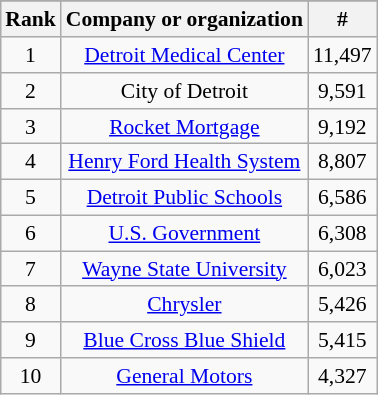<table class="wikitable" style="float:right; font-size:90%; text-align:center; margin-left:1em;">
<tr>
</tr>
<tr>
<th>Rank</th>
<th>Company or organization</th>
<th>#</th>
</tr>
<tr>
<td>1</td>
<td><a href='#'>Detroit Medical Center</a></td>
<td>11,497</td>
</tr>
<tr>
<td>2</td>
<td>City of Detroit</td>
<td>9,591</td>
</tr>
<tr>
<td>3</td>
<td><a href='#'>Rocket Mortgage</a></td>
<td>9,192</td>
</tr>
<tr>
<td>4</td>
<td><a href='#'>Henry Ford Health System</a></td>
<td>8,807</td>
</tr>
<tr>
<td>5</td>
<td><a href='#'>Detroit Public Schools</a></td>
<td>6,586</td>
</tr>
<tr>
<td>6</td>
<td><a href='#'>U.S. Government</a></td>
<td>6,308</td>
</tr>
<tr>
<td>7</td>
<td><a href='#'>Wayne State University</a></td>
<td>6,023</td>
</tr>
<tr>
<td>8</td>
<td><a href='#'>Chrysler</a></td>
<td>5,426</td>
</tr>
<tr>
<td>9</td>
<td><a href='#'>Blue Cross Blue Shield</a></td>
<td>5,415</td>
</tr>
<tr>
<td>10</td>
<td><a href='#'>General Motors</a></td>
<td>4,327</td>
</tr>
</table>
